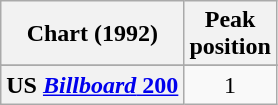<table class="wikitable plainrowheaders sortable" style="text-align:center;">
<tr>
<th>Chart (1992)</th>
<th>Peak<br>position</th>
</tr>
<tr>
</tr>
<tr>
</tr>
<tr>
</tr>
<tr>
</tr>
<tr>
</tr>
<tr>
</tr>
<tr>
<th scope="row">US <a href='#'><em>Billboard</em> 200</a></th>
<td align="center">1</td>
</tr>
</table>
